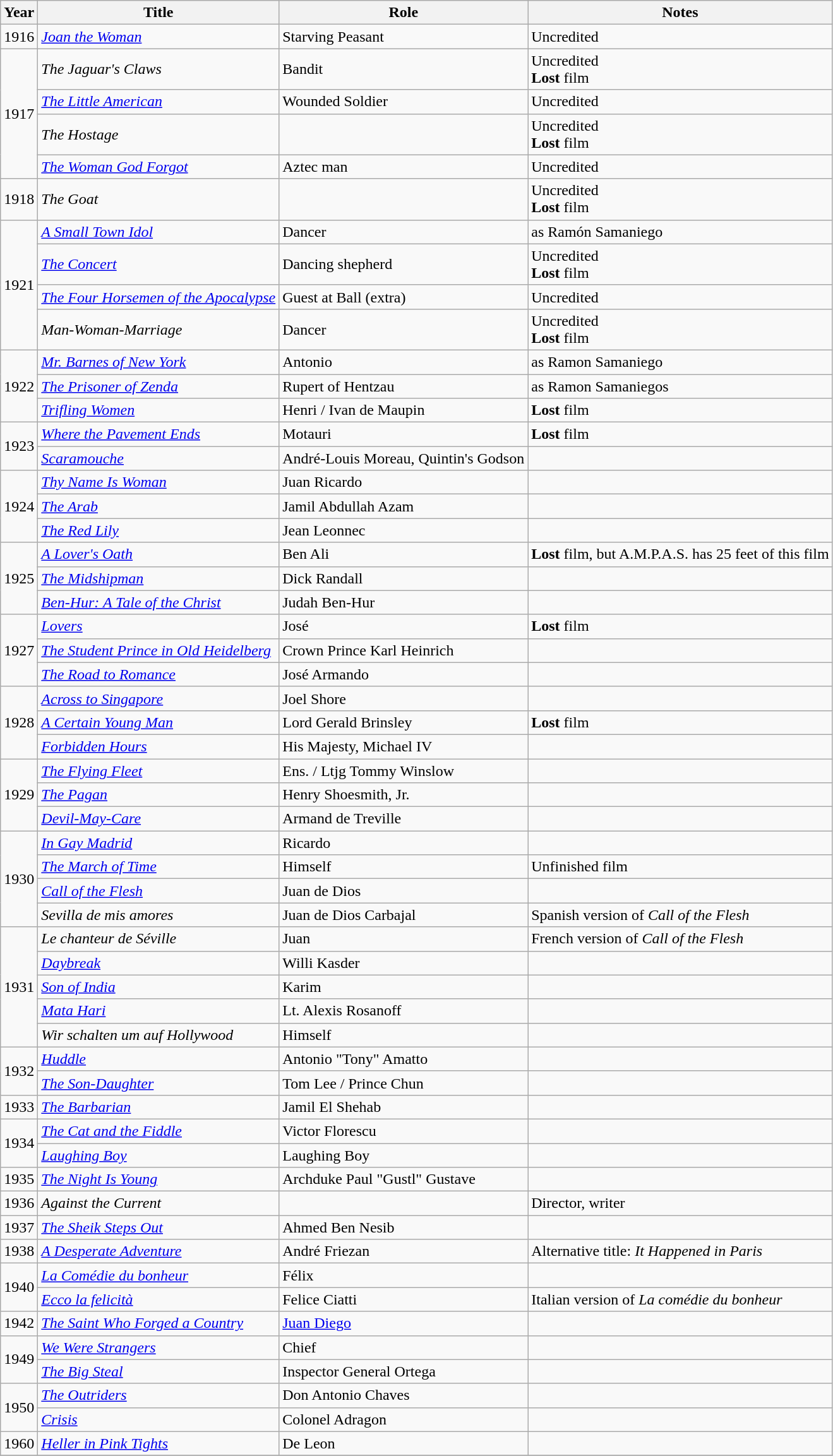<table class="wikitable sortable">
<tr>
<th>Year</th>
<th>Title</th>
<th>Role</th>
<th class="unsortable">Notes</th>
</tr>
<tr>
<td>1916</td>
<td><em><a href='#'>Joan the Woman</a></em></td>
<td>Starving Peasant</td>
<td>Uncredited</td>
</tr>
<tr>
<td rowspan=4>1917</td>
<td><em>The Jaguar's Claws</em></td>
<td>Bandit</td>
<td>Uncredited <br> <strong>Lost</strong> film</td>
</tr>
<tr>
<td><em><a href='#'>The Little American</a></em></td>
<td>Wounded Soldier</td>
<td>Uncredited</td>
</tr>
<tr>
<td><em>The Hostage</em></td>
<td></td>
<td>Uncredited <br> <strong>Lost</strong> film</td>
</tr>
<tr>
<td><em><a href='#'>The Woman God Forgot</a></em></td>
<td>Aztec man</td>
<td>Uncredited</td>
</tr>
<tr>
<td>1918</td>
<td><em>The Goat</em></td>
<td></td>
<td>Uncredited <br> <strong>Lost</strong> film</td>
</tr>
<tr>
<td rowspan=4>1921</td>
<td><em><a href='#'>A Small Town Idol</a></em></td>
<td>Dancer</td>
<td>as Ramón Samaniego</td>
</tr>
<tr>
<td><em><a href='#'>The Concert</a></em></td>
<td>Dancing shepherd</td>
<td>Uncredited <br> <strong>Lost</strong> film</td>
</tr>
<tr>
<td><em><a href='#'>The Four Horsemen of the Apocalypse</a></em></td>
<td>Guest at Ball (extra)</td>
<td>Uncredited</td>
</tr>
<tr>
<td><em>Man-Woman-Marriage</em></td>
<td>Dancer</td>
<td>Uncredited <br> <strong>Lost</strong> film</td>
</tr>
<tr>
<td rowspan=3>1922</td>
<td><em><a href='#'>Mr. Barnes of New York</a></em></td>
<td>Antonio</td>
<td>as Ramon Samaniego</td>
</tr>
<tr>
<td><em><a href='#'>The Prisoner of Zenda</a></em></td>
<td>Rupert of Hentzau</td>
<td>as Ramon Samaniegos</td>
</tr>
<tr>
<td><em><a href='#'>Trifling Women</a></em></td>
<td>Henri / Ivan de Maupin</td>
<td><strong>Lost</strong> film</td>
</tr>
<tr>
<td rowspan=2>1923</td>
<td><em><a href='#'>Where the Pavement Ends</a></em></td>
<td>Motauri</td>
<td><strong>Lost</strong> film</td>
</tr>
<tr>
<td><em><a href='#'>Scaramouche</a></em></td>
<td>André-Louis Moreau, Quintin's Godson</td>
<td></td>
</tr>
<tr>
<td rowspan=3>1924</td>
<td><em><a href='#'>Thy Name Is Woman</a></em></td>
<td>Juan Ricardo</td>
<td></td>
</tr>
<tr>
<td><em><a href='#'>The Arab</a></em></td>
<td>Jamil Abdullah Azam</td>
<td></td>
</tr>
<tr>
<td><em><a href='#'>The Red Lily</a></em></td>
<td>Jean Leonnec</td>
<td></td>
</tr>
<tr>
<td rowspan=3>1925</td>
<td><em><a href='#'>A Lover's Oath</a></em></td>
<td>Ben Ali</td>
<td><strong>Lost</strong> film, but A.M.P.A.S. has 25 feet of this film</td>
</tr>
<tr>
<td><em><a href='#'>The Midshipman</a></em></td>
<td>Dick Randall</td>
<td></td>
</tr>
<tr>
<td><em><a href='#'>Ben-Hur: A Tale of the Christ</a></em></td>
<td>Judah Ben-Hur</td>
<td></td>
</tr>
<tr>
<td rowspan=3>1927</td>
<td><em><a href='#'>Lovers</a></em></td>
<td>José</td>
<td><strong>Lost</strong> film</td>
</tr>
<tr>
<td><em><a href='#'>The Student Prince in Old Heidelberg</a></em></td>
<td>Crown Prince Karl Heinrich</td>
<td></td>
</tr>
<tr>
<td><em><a href='#'>The Road to Romance</a></em></td>
<td>José Armando</td>
<td></td>
</tr>
<tr>
<td rowspan=3>1928</td>
<td><em><a href='#'>Across to Singapore</a></em></td>
<td>Joel Shore</td>
<td></td>
</tr>
<tr>
<td><em><a href='#'>A Certain Young Man</a></em></td>
<td>Lord Gerald Brinsley</td>
<td><strong>Lost</strong> film</td>
</tr>
<tr>
<td><em><a href='#'>Forbidden Hours</a></em></td>
<td>His Majesty, Michael IV</td>
<td></td>
</tr>
<tr>
<td rowspan=3>1929</td>
<td><em><a href='#'>The Flying Fleet</a></em></td>
<td>Ens. / Ltjg Tommy Winslow</td>
<td></td>
</tr>
<tr>
<td><em><a href='#'>The Pagan</a></em></td>
<td>Henry Shoesmith, Jr.</td>
<td></td>
</tr>
<tr>
<td><em><a href='#'>Devil-May-Care</a></em></td>
<td>Armand de Treville</td>
<td></td>
</tr>
<tr>
<td rowspan=4>1930</td>
<td><em><a href='#'>In Gay Madrid</a></em></td>
<td>Ricardo</td>
<td></td>
</tr>
<tr>
<td><em><a href='#'>The March of Time</a></em></td>
<td>Himself</td>
<td>Unfinished film</td>
</tr>
<tr>
<td><em><a href='#'>Call of the Flesh</a></em></td>
<td>Juan de Dios</td>
<td></td>
</tr>
<tr>
<td><em>Sevilla de mis amores</em></td>
<td>Juan de Dios Carbajal</td>
<td>Spanish version of <em>Call of the Flesh</em></td>
</tr>
<tr>
<td rowspan=5>1931</td>
<td><em>Le chanteur de Séville</em></td>
<td>Juan</td>
<td>French version of <em>Call of the Flesh</em></td>
</tr>
<tr>
<td><em><a href='#'>Daybreak</a></em></td>
<td>Willi Kasder</td>
<td></td>
</tr>
<tr>
<td><em><a href='#'>Son of India</a></em></td>
<td>Karim</td>
<td></td>
</tr>
<tr>
<td><em><a href='#'>Mata Hari</a></em></td>
<td>Lt. Alexis Rosanoff</td>
<td></td>
</tr>
<tr>
<td><em>Wir schalten um auf Hollywood</em></td>
<td>Himself</td>
<td></td>
</tr>
<tr>
<td rowspan=2>1932</td>
<td><em><a href='#'>Huddle</a></em></td>
<td>Antonio "Tony" Amatto</td>
<td></td>
</tr>
<tr>
<td><em><a href='#'>The Son-Daughter</a></em></td>
<td>Tom Lee / Prince Chun</td>
<td></td>
</tr>
<tr>
<td>1933</td>
<td><em><a href='#'>The Barbarian</a></em></td>
<td>Jamil El Shehab</td>
<td></td>
</tr>
<tr>
<td rowspan=2>1934</td>
<td><em><a href='#'>The Cat and the Fiddle</a></em></td>
<td>Victor Florescu</td>
<td></td>
</tr>
<tr>
<td><em><a href='#'>Laughing Boy</a></em></td>
<td>Laughing Boy</td>
<td></td>
</tr>
<tr>
<td>1935</td>
<td><em><a href='#'>The Night Is Young</a></em></td>
<td>Archduke Paul "Gustl" Gustave</td>
<td></td>
</tr>
<tr>
<td>1936</td>
<td><em>Against the Current</em></td>
<td></td>
<td>Director, writer</td>
</tr>
<tr>
<td>1937</td>
<td><em><a href='#'>The Sheik Steps Out</a></em></td>
<td>Ahmed Ben Nesib</td>
<td></td>
</tr>
<tr>
<td>1938</td>
<td><em><a href='#'>A Desperate Adventure</a></em></td>
<td>André Friezan</td>
<td>Alternative title: <em>It Happened in Paris</em></td>
</tr>
<tr>
<td rowspan=2>1940</td>
<td><em><a href='#'>La Comédie du bonheur</a></em></td>
<td>Félix</td>
<td></td>
</tr>
<tr>
<td><em><a href='#'>Ecco la felicità</a></em></td>
<td>Felice Ciatti</td>
<td>Italian version of <em>La comédie du bonheur</em></td>
</tr>
<tr>
<td>1942</td>
<td><em><a href='#'>The Saint Who Forged a Country</a></em></td>
<td><a href='#'>Juan Diego</a></td>
<td></td>
</tr>
<tr>
<td rowspan=2>1949</td>
<td><em><a href='#'>We Were Strangers</a></em></td>
<td>Chief</td>
<td></td>
</tr>
<tr>
<td><em><a href='#'>The Big Steal</a></em></td>
<td>Inspector General Ortega</td>
<td></td>
</tr>
<tr>
<td rowspan=2>1950</td>
<td><em><a href='#'>The Outriders</a></em></td>
<td>Don Antonio Chaves</td>
<td></td>
</tr>
<tr>
<td><em><a href='#'>Crisis</a></em></td>
<td>Colonel Adragon</td>
<td></td>
</tr>
<tr>
<td>1960</td>
<td><em><a href='#'>Heller in Pink Tights</a></em></td>
<td>De Leon</td>
<td></td>
</tr>
<tr>
</tr>
</table>
